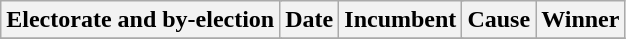<table class="wikitable">
<tr align=center>
<th colspan=2>Electorate and by-election</th>
<th>Date</th>
<th colspan=2>Incumbent</th>
<th>Cause</th>
<th colspan=2>Winner</th>
</tr>
<tr>
</tr>
</table>
